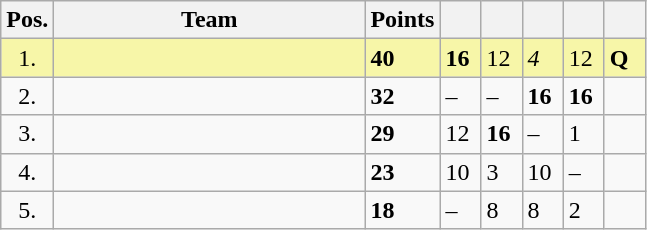<table class="wikitable">
<tr>
<th width=10px>Pos.</th>
<th width=200px>Team</th>
<th width=20px>Points</th>
<th width=20px></th>
<th width=20px></th>
<th width=20px></th>
<th width=20px></th>
<th width=20px></th>
</tr>
<tr style="background:#f7f6a8;">
<td align=center>1.</td>
<td></td>
<td><strong>40</strong></td>
<td><strong>16</strong></td>
<td>12</td>
<td><em>4</em></td>
<td>12</td>
<td><strong>Q</strong></td>
</tr>
<tr>
<td align=center>2.</td>
<td></td>
<td><strong>32</strong></td>
<td>–</td>
<td>–</td>
<td><strong>16</strong></td>
<td><strong>16</strong></td>
<td></td>
</tr>
<tr>
<td align=center>3.</td>
<td></td>
<td><strong>29</strong></td>
<td>12</td>
<td><strong>16</strong></td>
<td>–</td>
<td>1</td>
<td></td>
</tr>
<tr>
<td align=center>4.</td>
<td></td>
<td><strong>23</strong></td>
<td>10</td>
<td>3</td>
<td>10</td>
<td>–</td>
<td></td>
</tr>
<tr>
<td align=center>5.</td>
<td></td>
<td><strong>18</strong></td>
<td>–</td>
<td>8</td>
<td>8</td>
<td>2</td>
<td></td>
</tr>
</table>
